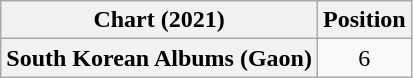<table class="wikitable plainrowheaders" style="text-align:center">
<tr>
<th scope="col">Chart (2021)</th>
<th scope="col">Position</th>
</tr>
<tr>
<th scope="row">South Korean Albums (Gaon)</th>
<td>6</td>
</tr>
</table>
